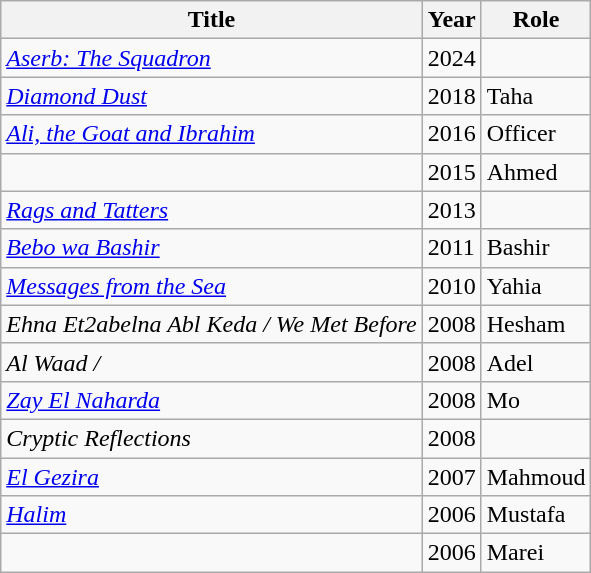<table class="wikitable">
<tr>
<th> Title</th>
<th>Year</th>
<th>Role</th>
</tr>
<tr>
<td><em><a href='#'>Aserb: The Squadron</a></em></td>
<td>2024</td>
<td></td>
</tr>
<tr>
<td><em><a href='#'>Diamond Dust</a></em></td>
<td>2018</td>
<td>Taha</td>
</tr>
<tr>
<td><em><a href='#'>Ali, the Goat and Ibrahim</a></em></td>
<td>2016</td>
<td>Officer</td>
</tr>
<tr>
<td></td>
<td>2015</td>
<td>Ahmed</td>
</tr>
<tr>
<td><em><a href='#'>Rags and Tatters</a></em></td>
<td>2013</td>
<td></td>
</tr>
<tr>
<td><a href='#'><em>Bebo wa Bashir</em></a></td>
<td>2011</td>
<td>Bashir</td>
</tr>
<tr>
<td><em><a href='#'>Messages from the Sea</a></em></td>
<td>2010</td>
<td>Yahia</td>
</tr>
<tr>
<td><em>Ehna Et2abelna Abl Keda / We Met Before</em></td>
<td>2008</td>
<td>Hesham</td>
</tr>
<tr>
<td><em>Al Waad / </em></td>
<td>2008</td>
<td>Adel</td>
</tr>
<tr>
<td><em><a href='#'>Zay El Naharda</a></em></td>
<td>2008</td>
<td>Mo</td>
</tr>
<tr>
<td><em>Cryptic Reflections</em></td>
<td>2008</td>
<td></td>
</tr>
<tr>
<td><a href='#'><em>El Gezira</em></a></td>
<td>2007</td>
<td>Mahmoud</td>
</tr>
<tr>
<td><a href='#'><em>Halim</em></a></td>
<td>2006</td>
<td>Mustafa</td>
</tr>
<tr>
<td></td>
<td>2006</td>
<td>Marei</td>
</tr>
</table>
